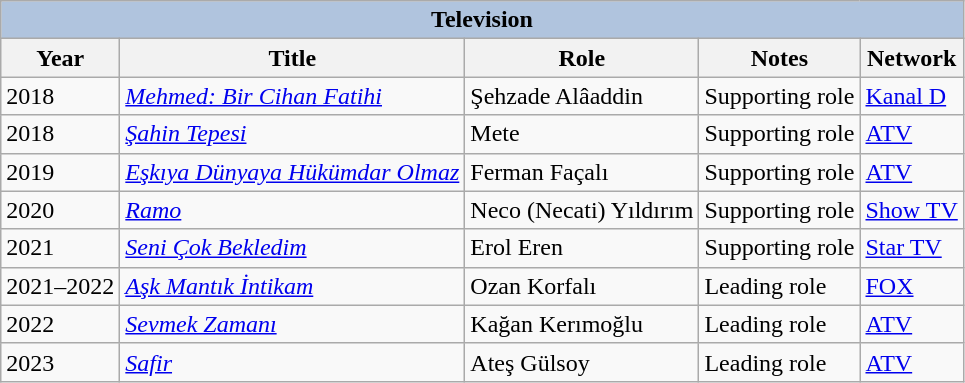<table class="wikitable">
<tr>
<th colspan="5" style="background:LightSteelBlue">Television</th>
</tr>
<tr>
<th>Year</th>
<th>Title</th>
<th>Role</th>
<th>Notes</th>
<th>Network</th>
</tr>
<tr>
<td>2018</td>
<td><em><a href='#'>Mehmed: Bir Cihan Fatihi</a></em></td>
<td>Şehzade Alâaddin</td>
<td>Supporting role</td>
<td><a href='#'>Kanal D</a></td>
</tr>
<tr>
<td>2018</td>
<td><em><a href='#'>Şahin Tepesi</a></em></td>
<td>Mete</td>
<td>Supporting role</td>
<td><a href='#'>ATV</a></td>
</tr>
<tr>
<td>2019</td>
<td><em><a href='#'>Eşkıya Dünyaya Hükümdar Olmaz</a></em></td>
<td>Ferman Façalı</td>
<td>Supporting role</td>
<td><a href='#'>ATV</a></td>
</tr>
<tr>
<td>2020</td>
<td><em><a href='#'>Ramo</a></em></td>
<td>Neco (Necati) Yıldırım</td>
<td>Supporting role</td>
<td><a href='#'>Show TV</a></td>
</tr>
<tr>
<td>2021</td>
<td><em><a href='#'>Seni Çok Bekledim</a></em></td>
<td>Erol Eren</td>
<td>Supporting role</td>
<td><a href='#'>Star TV</a></td>
</tr>
<tr>
<td>2021–2022</td>
<td><em><a href='#'>Aşk Mantık İntikam</a></em></td>
<td>Ozan Korfalı</td>
<td>Leading role</td>
<td><a href='#'>FOX</a></td>
</tr>
<tr>
<td>2022</td>
<td><em><a href='#'>Sevmek Zamanı</a></em></td>
<td>Kağan Kerımoğlu</td>
<td>Leading role</td>
<td><a href='#'>ATV</a></td>
</tr>
<tr>
<td>2023</td>
<td><em><a href='#'>Safir</a></em></td>
<td>Ateş Gülsoy</td>
<td>Leading role</td>
<td><a href='#'>ATV</a></td>
</tr>
</table>
